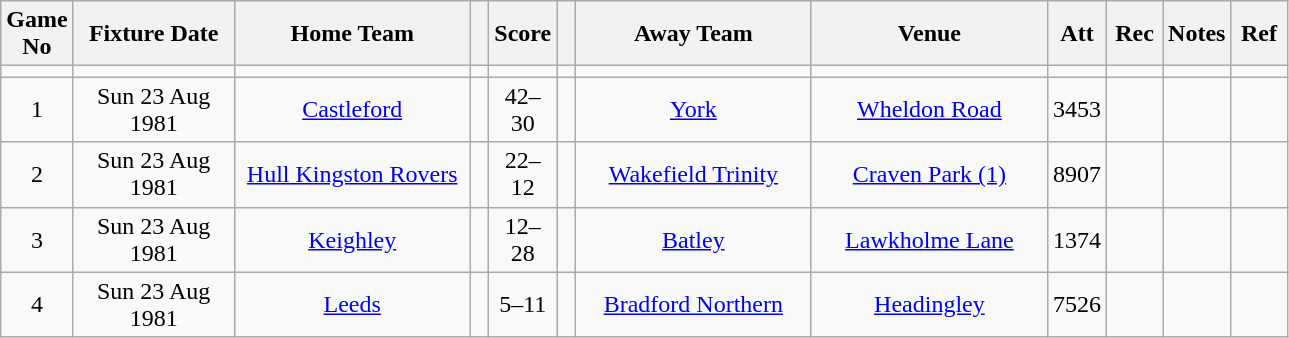<table class="wikitable" style="text-align:center;">
<tr>
<th width=20 abbr="No">Game No</th>
<th width=100 abbr="Date">Fixture Date</th>
<th width=150 abbr="Home Team">Home Team</th>
<th width=5 abbr="space"></th>
<th width=20 abbr="Score">Score</th>
<th width=5 abbr="space"></th>
<th width=150 abbr="Away Team">Away Team</th>
<th width=150 abbr="Venue">Venue</th>
<th width=30 abbr="Att">Att</th>
<th width=30 abbr="Rec">Rec</th>
<th width=20 abbr="Notes">Notes</th>
<th width=30 abbr="Ref">Ref</th>
</tr>
<tr>
<td></td>
<td></td>
<td></td>
<td></td>
<td></td>
<td></td>
<td></td>
<td></td>
<td></td>
<td></td>
<td></td>
</tr>
<tr>
<td>1</td>
<td>Sun 23 Aug 1981</td>
<td><a href='#'>Castleford</a></td>
<td></td>
<td>42–30</td>
<td></td>
<td><a href='#'>York</a></td>
<td><a href='#'>Wheldon Road</a></td>
<td>3453</td>
<td></td>
<td></td>
<td></td>
</tr>
<tr>
<td>2</td>
<td>Sun 23 Aug 1981</td>
<td><a href='#'>Hull Kingston Rovers</a></td>
<td></td>
<td>22–12</td>
<td></td>
<td><a href='#'>Wakefield Trinity</a></td>
<td><a href='#'>Craven Park (1)</a></td>
<td>8907</td>
<td></td>
<td></td>
<td></td>
</tr>
<tr>
<td>3</td>
<td>Sun 23 Aug 1981</td>
<td><a href='#'>Keighley</a></td>
<td></td>
<td>12–28</td>
<td></td>
<td><a href='#'>Batley</a></td>
<td><a href='#'>Lawkholme Lane</a></td>
<td>1374</td>
<td></td>
<td></td>
<td></td>
</tr>
<tr>
<td>4</td>
<td>Sun 23 Aug 1981</td>
<td><a href='#'>Leeds</a></td>
<td></td>
<td>5–11</td>
<td></td>
<td><a href='#'>Bradford Northern</a></td>
<td><a href='#'>Headingley</a></td>
<td>7526</td>
<td></td>
<td></td>
<td></td>
</tr>
</table>
